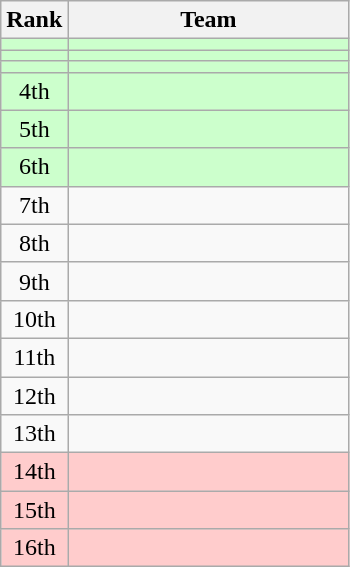<table class=wikitable style="text-align:center;">
<tr>
<th>Rank</th>
<th width=180>Team</th>
</tr>
<tr bgcolor=#ccffcc>
<td></td>
<td align=left></td>
</tr>
<tr bgcolor=#ccffcc>
<td></td>
<td align=left></td>
</tr>
<tr bgcolor=#ccffcc>
<td></td>
<td align=left></td>
</tr>
<tr bgcolor=#ccffcc>
<td>4th</td>
<td align=left></td>
</tr>
<tr bgcolor=#ccffcc>
<td>5th</td>
<td align=left></td>
</tr>
<tr bgcolor=#ccffcc>
<td>6th</td>
<td align=left></td>
</tr>
<tr>
<td>7th</td>
<td align=left></td>
</tr>
<tr>
<td>8th</td>
<td align=left></td>
</tr>
<tr>
<td>9th</td>
<td align=left></td>
</tr>
<tr>
<td>10th</td>
<td align=left></td>
</tr>
<tr>
<td>11th</td>
<td align=left></td>
</tr>
<tr>
<td>12th</td>
<td align=left></td>
</tr>
<tr>
<td>13th</td>
<td align=left></td>
</tr>
<tr bgcolor=#ffcccc>
<td>14th</td>
<td align=left></td>
</tr>
<tr bgcolor=#ffcccc>
<td>15th</td>
<td align=left></td>
</tr>
<tr bgcolor=#ffcccc>
<td>16th</td>
<td align=left></td>
</tr>
</table>
